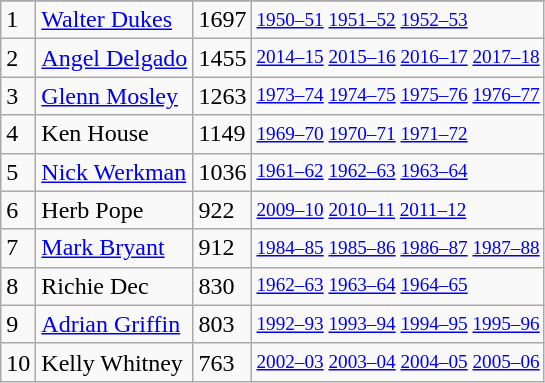<table class="wikitable">
<tr>
</tr>
<tr>
<td>1</td>
<td><a href='#'>Walter Dukes</a></td>
<td>1697</td>
<td style="font-size:80%;"><a href='#'>1950–51</a> <a href='#'>1951–52</a> <a href='#'>1952–53</a></td>
</tr>
<tr>
<td>2</td>
<td><a href='#'>Angel Delgado</a></td>
<td>1455</td>
<td style="font-size:80%;"><a href='#'>2014–15</a> <a href='#'>2015–16</a> <a href='#'>2016–17</a> <a href='#'>2017–18</a></td>
</tr>
<tr>
<td>3</td>
<td><a href='#'>Glenn Mosley</a></td>
<td>1263</td>
<td style="font-size:80%;"><a href='#'>1973–74</a> <a href='#'>1974–75</a> <a href='#'>1975–76</a> <a href='#'>1976–77</a></td>
</tr>
<tr>
<td>4</td>
<td>Ken House</td>
<td>1149</td>
<td style="font-size:80%;"><a href='#'>1969–70</a> <a href='#'>1970–71</a> <a href='#'>1971–72</a></td>
</tr>
<tr>
<td>5</td>
<td><a href='#'>Nick Werkman</a></td>
<td>1036</td>
<td style="font-size:80%;"><a href='#'>1961–62</a> <a href='#'>1962–63</a> <a href='#'>1963–64</a></td>
</tr>
<tr>
<td>6</td>
<td>Herb Pope</td>
<td>922</td>
<td style="font-size:80%;"><a href='#'>2009–10</a> <a href='#'>2010–11</a> <a href='#'>2011–12</a></td>
</tr>
<tr>
<td>7</td>
<td><a href='#'>Mark Bryant</a></td>
<td>912</td>
<td style="font-size:80%;"><a href='#'>1984–85</a> <a href='#'>1985–86</a> <a href='#'>1986–87</a> <a href='#'>1987–88</a></td>
</tr>
<tr>
<td>8</td>
<td>Richie Dec</td>
<td>830</td>
<td style="font-size:80%;"><a href='#'>1962–63</a> <a href='#'>1963–64</a> <a href='#'>1964–65</a></td>
</tr>
<tr>
<td>9</td>
<td><a href='#'>Adrian Griffin</a></td>
<td>803</td>
<td style="font-size:80%;"><a href='#'>1992–93</a> <a href='#'>1993–94</a> <a href='#'>1994–95</a> <a href='#'>1995–96</a></td>
</tr>
<tr>
<td>10</td>
<td>Kelly Whitney</td>
<td>763</td>
<td style="font-size:80%;"><a href='#'>2002–03</a> <a href='#'>2003–04</a> <a href='#'>2004–05</a> <a href='#'>2005–06</a></td>
</tr>
</table>
